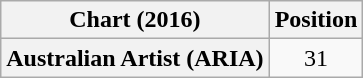<table class="wikitable sortable plainrowheaders" style="text-align:center">
<tr>
<th scope="col">Chart (2016)</th>
<th scope="col">Position</th>
</tr>
<tr>
<th scope="row">Australian Artist (ARIA)</th>
<td>31</td>
</tr>
</table>
